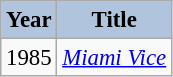<table class="wikitable" style="font-size:95%;">
<tr>
<th style="background:#B0C4DE;">Year</th>
<th style="background:#B0C4DE;">Title</th>
</tr>
<tr>
<td>1985</td>
<td><em><a href='#'>Miami Vice</a></em></td>
</tr>
</table>
